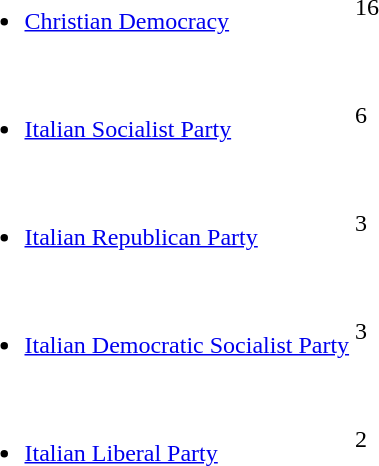<table>
<tr>
<td><br><ul><li><a href='#'>Christian Democracy</a></li></ul></td>
<td><div>16</div></td>
</tr>
<tr>
<td><br><ul><li><a href='#'>Italian Socialist Party</a></li></ul></td>
<td><div>6</div></td>
</tr>
<tr>
<td><br><ul><li><a href='#'>Italian Republican Party</a></li></ul></td>
<td><div>3</div></td>
</tr>
<tr>
<td><br><ul><li><a href='#'>Italian Democratic Socialist Party</a></li></ul></td>
<td><div>3</div></td>
</tr>
<tr>
<td><br><ul><li><a href='#'>Italian Liberal Party</a></li></ul></td>
<td><div>2</div></td>
</tr>
</table>
